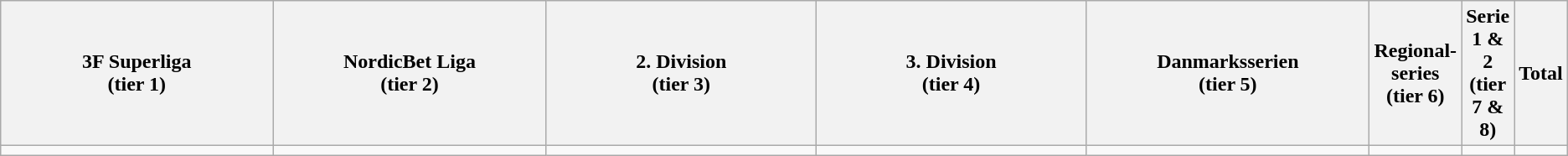<table class="wikitable">
<tr>
<th width="20%">3F Superliga<br> (tier 1)</th>
<th width="20%">NordicBet Liga<br> (tier 2)</th>
<th width="20%">2. Division<br> (tier 3)</th>
<th width="20%">3. Division<br> (tier 4)</th>
<th width="20%">Danmarksserien<br> (tier 5)</th>
<th width="20%">Regional-series (tier 6)</th>
<th width="20%">Serie 1 & 2<br>(tier 7 & 8)</th>
<th width="20%">Total</th>
</tr>
<tr>
<td></td>
<td></td>
<td></td>
<td></td>
<td></td>
<td></td>
<td></td>
<td></td>
</tr>
</table>
